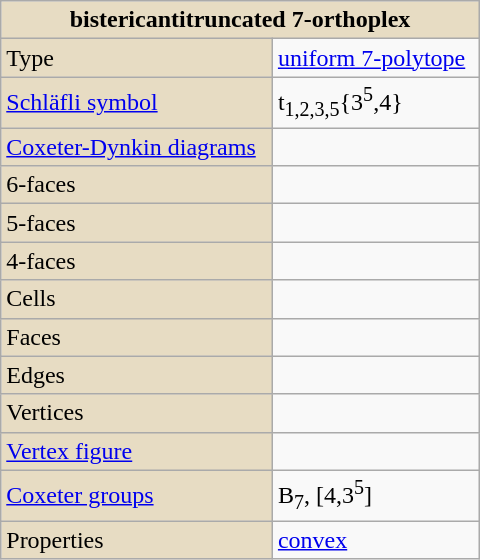<table class="wikitable" align="right" style="margin-left:10px" width="320">
<tr>
<th style="background:#e7dcc3;" colspan="2">bistericantitruncated 7-orthoplex</th>
</tr>
<tr>
<td style="background:#e7dcc3;">Type</td>
<td><a href='#'>uniform 7-polytope</a></td>
</tr>
<tr>
<td style="background:#e7dcc3;"><a href='#'>Schläfli symbol</a></td>
<td>t<sub>1,2,3,5</sub>{3<sup>5</sup>,4}</td>
</tr>
<tr>
<td style="background:#e7dcc3;"><a href='#'>Coxeter-Dynkin diagrams</a></td>
<td><br></td>
</tr>
<tr>
<td style="background:#e7dcc3;">6-faces</td>
<td></td>
</tr>
<tr>
<td style="background:#e7dcc3;">5-faces</td>
<td></td>
</tr>
<tr>
<td style="background:#e7dcc3;">4-faces</td>
<td></td>
</tr>
<tr>
<td style="background:#e7dcc3;">Cells</td>
<td></td>
</tr>
<tr>
<td style="background:#e7dcc3;">Faces</td>
<td></td>
</tr>
<tr>
<td style="background:#e7dcc3;">Edges</td>
<td></td>
</tr>
<tr>
<td style="background:#e7dcc3;">Vertices</td>
<td></td>
</tr>
<tr>
<td style="background:#e7dcc3;"><a href='#'>Vertex figure</a></td>
<td></td>
</tr>
<tr>
<td style="background:#e7dcc3;"><a href='#'>Coxeter groups</a></td>
<td>B<sub>7</sub>, [4,3<sup>5</sup>]</td>
</tr>
<tr>
<td style="background:#e7dcc3;">Properties</td>
<td><a href='#'>convex</a></td>
</tr>
</table>
